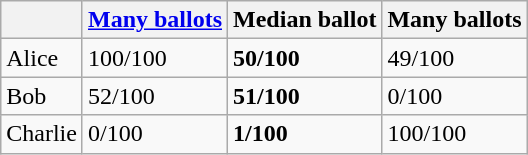<table class="wikitable defaultright">
<tr>
<th></th>
<th><a href='#'>Many ballots</a></th>
<th>Median ballot</th>
<th>Many ballots</th>
</tr>
<tr>
<td>Alice</td>
<td>100/100</td>
<td><strong>50/100</strong></td>
<td>49/100</td>
</tr>
<tr>
<td>Bob</td>
<td>52/100</td>
<td><strong>51/100</strong></td>
<td>0/100</td>
</tr>
<tr>
<td>Charlie</td>
<td>0/100</td>
<td><strong>1/100</strong></td>
<td>100/100</td>
</tr>
</table>
